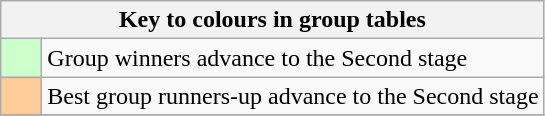<table class="wikitable" style="text-align: center;">
<tr>
<th colspan=2>Key to colours in group tables</th>
</tr>
<tr>
<td bgcolor=#ccffcc style="width: 20px;"></td>
<td align=left>Group winners advance to the Second stage</td>
</tr>
<tr>
<td bgcolor=#ffcc99 style="width: 20px;"></td>
<td align=left>Best group runners-up advance to the Second stage</td>
</tr>
<tr>
</tr>
</table>
